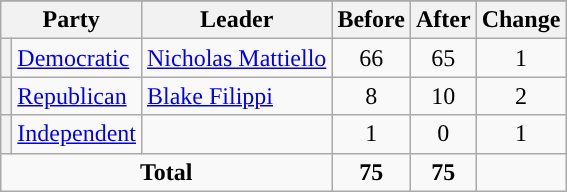<table class="wikitable" style="text-align:center;">
<tr>
</tr>
<tr>
<th colspan=2>Party</th>
<th>Leader</th>
<th>Before</th>
<th>After</th>
<th>Change</th>
</tr>
<tr>
<th style="background-color:"></th>
<td style="text-align:left;"><a href='#'>Democratic</a></td>
<td style="text-align:left;"><a href='#'>Nicholas Mattiello</a></td>
<td>66</td>
<td>65</td>
<td> 1</td>
</tr>
<tr>
<th style="background-color:"></th>
<td style="text-align:left;"><a href='#'>Republican</a></td>
<td style="text-align:left;"><a href='#'>Blake Filippi</a></td>
<td>8</td>
<td>10</td>
<td> 2</td>
</tr>
<tr>
<th style="background-color:"></th>
<td style="text-align:left;"><a href='#'>Independent</a></td>
<td></td>
<td>1</td>
<td>0</td>
<td> 1</td>
</tr>
<tr>
<td colspan=3><strong>Total</strong></td>
<td><strong>75</strong></td>
<td><strong>75</strong></td>
<td></td>
</tr>
</table>
